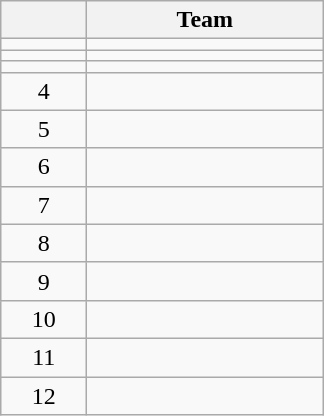<table class=wikitable>
<tr>
<th width=50></th>
<th width=150>Team</th>
</tr>
<tr>
<td align=center></td>
<td></td>
</tr>
<tr>
<td align=center></td>
<td></td>
</tr>
<tr>
<td align=center></td>
<td></td>
</tr>
<tr>
<td align=center>4</td>
<td></td>
</tr>
<tr>
<td align=center>5</td>
<td></td>
</tr>
<tr>
<td align=center>6</td>
<td></td>
</tr>
<tr>
<td align=center>7</td>
<td></td>
</tr>
<tr>
<td align=center>8</td>
<td></td>
</tr>
<tr>
<td align=center>9</td>
<td></td>
</tr>
<tr>
<td align=center>10</td>
<td></td>
</tr>
<tr>
<td align=center>11</td>
<td></td>
</tr>
<tr>
<td align=center>12</td>
<td></td>
</tr>
</table>
